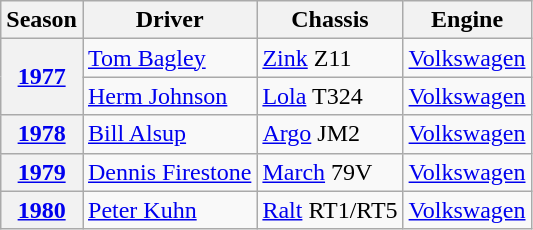<table class="wikitable">
<tr>
<th>Season</th>
<th>Driver</th>
<th>Chassis</th>
<th>Engine</th>
</tr>
<tr>
<th rowspan=2><a href='#'>1977</a></th>
<td> <a href='#'>Tom Bagley</a></td>
<td><a href='#'>Zink</a> Z11</td>
<td><a href='#'>Volkswagen</a></td>
</tr>
<tr>
<td> <a href='#'>Herm Johnson</a></td>
<td><a href='#'>Lola</a> T324</td>
<td><a href='#'>Volkswagen</a></td>
</tr>
<tr>
<th><a href='#'>1978</a></th>
<td> <a href='#'>Bill Alsup</a></td>
<td><a href='#'>Argo</a> JM2</td>
<td><a href='#'>Volkswagen</a></td>
</tr>
<tr>
<th><a href='#'>1979</a></th>
<td> <a href='#'>Dennis Firestone</a></td>
<td><a href='#'>March</a> 79V</td>
<td><a href='#'>Volkswagen</a></td>
</tr>
<tr>
<th><a href='#'>1980</a></th>
<td> <a href='#'>Peter Kuhn</a></td>
<td><a href='#'>Ralt</a> RT1/RT5</td>
<td><a href='#'>Volkswagen</a></td>
</tr>
</table>
